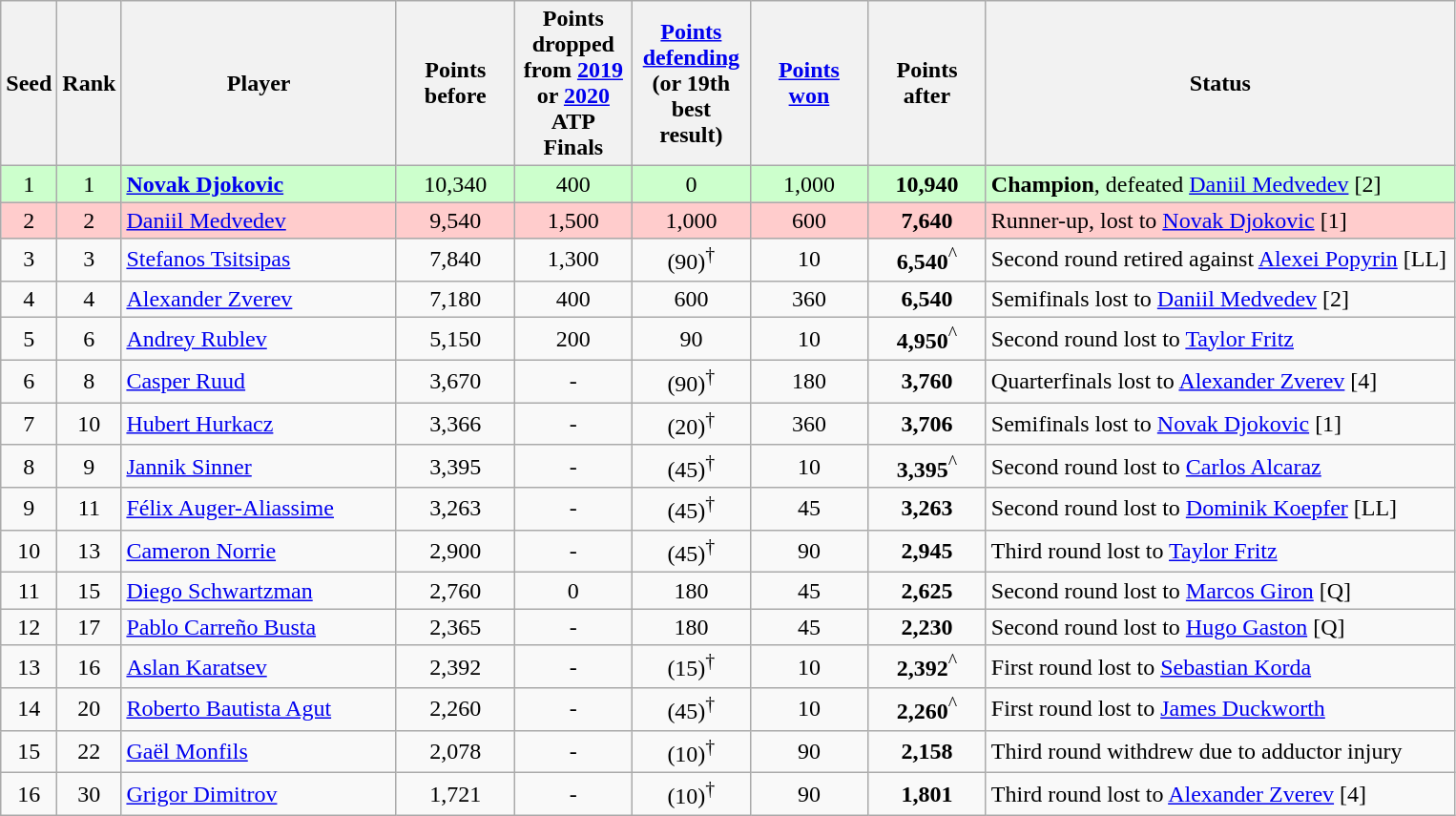<table class="wikitable sortable">
<tr>
<th style="width:30px;">Seed</th>
<th style="width:30px;">Rank</th>
<th style="width:185px;">Player</th>
<th style="width:75px;">Points before</th>
<th style="width:75px;">Points dropped from <a href='#'>2019</a> or <a href='#'>2020</a> ATP Finals</th>
<th style="width:75px;"><a href='#'>Points defending</a> (or 19th best result)</th>
<th style="width:75px;"><a href='#'>Points won</a></th>
<th style="width:75px;">Points after</th>
<th style="width:320px;">Status</th>
</tr>
<tr bgcolor=#cfc>
<td style="text-align:center;">1</td>
<td style="text-align:center;">1</td>
<td> <strong><a href='#'>Novak Djokovic</a></strong></td>
<td style="text-align:center;">10,340</td>
<td style="text-align:center;">400</td>
<td style="text-align:center;">0</td>
<td style="text-align:center;">1,000</td>
<td style="text-align:center;"><strong>10,940</strong></td>
<td><strong>Champion</strong>, defeated  <a href='#'>Daniil Medvedev</a> [2]</td>
</tr>
<tr bgcolor=#fcc>
<td style="text-align:center;">2</td>
<td style="text-align:center;">2</td>
<td> <a href='#'>Daniil Medvedev</a></td>
<td style="text-align:center;">9,540</td>
<td style="text-align:center;">1,500</td>
<td style="text-align:center;">1,000</td>
<td style="text-align:center;">600</td>
<td style="text-align:center;"><strong>7,640</strong></td>
<td>Runner-up, lost to  <a href='#'>Novak Djokovic</a> [1]</td>
</tr>
<tr>
<td style="text-align:center;">3</td>
<td style="text-align:center;">3</td>
<td> <a href='#'>Stefanos Tsitsipas</a></td>
<td style="text-align:center;">7,840</td>
<td style="text-align:center;">1,300</td>
<td style="text-align:center;">(90)<sup>†</sup></td>
<td style="text-align:center;">10</td>
<td style="text-align:center;"><strong>6,540</strong><sup>^</sup></td>
<td>Second round retired against  <a href='#'>Alexei Popyrin</a> [LL]</td>
</tr>
<tr>
<td style="text-align:center;">4</td>
<td style="text-align:center;">4</td>
<td> <a href='#'>Alexander Zverev</a></td>
<td style="text-align:center;">7,180</td>
<td style="text-align:center;">400</td>
<td style="text-align:center;">600</td>
<td style="text-align:center;">360</td>
<td style="text-align:center;"><strong>6,540</strong></td>
<td>Semifinals lost to  <a href='#'>Daniil Medvedev</a> [2]</td>
</tr>
<tr>
<td style="text-align:center;">5</td>
<td style="text-align:center;">6</td>
<td> <a href='#'>Andrey Rublev</a></td>
<td style="text-align:center;">5,150</td>
<td style="text-align:center;">200</td>
<td style="text-align:center;">90</td>
<td style="text-align:center;">10</td>
<td style="text-align:center;"><strong>4,950</strong><sup>^</sup></td>
<td>Second round lost to  <a href='#'>Taylor Fritz</a></td>
</tr>
<tr>
<td style="text-align:center;">6</td>
<td style="text-align:center;">8</td>
<td> <a href='#'>Casper Ruud</a></td>
<td style="text-align:center;">3,670</td>
<td style="text-align:center;">-</td>
<td style="text-align:center;">(90)<sup>†</sup></td>
<td style="text-align:center;">180</td>
<td style="text-align:center;"><strong>3,760</strong></td>
<td>Quarterfinals lost to  <a href='#'>Alexander Zverev</a> [4]</td>
</tr>
<tr>
<td style="text-align:center;">7</td>
<td style="text-align:center;">10</td>
<td> <a href='#'>Hubert Hurkacz</a></td>
<td style="text-align:center;">3,366</td>
<td style="text-align:center;">-</td>
<td style="text-align:center;">(20)<sup>†</sup></td>
<td style="text-align:center;">360</td>
<td style="text-align:center;"><strong>3,706</strong></td>
<td>Semifinals lost to  <a href='#'>Novak Djokovic</a> [1]</td>
</tr>
<tr>
<td style="text-align:center;">8</td>
<td style="text-align:center;">9</td>
<td> <a href='#'>Jannik Sinner</a></td>
<td style="text-align:center;">3,395</td>
<td style="text-align:center;">-</td>
<td style="text-align:center;">(45)<sup>†</sup></td>
<td style="text-align:center;">10</td>
<td style="text-align:center;"><strong>3,395</strong><sup>^</sup></td>
<td>Second round lost to  <a href='#'>Carlos Alcaraz</a></td>
</tr>
<tr>
<td style="text-align:center;">9</td>
<td style="text-align:center;">11</td>
<td> <a href='#'>Félix Auger-Aliassime</a></td>
<td style="text-align:center;">3,263</td>
<td style="text-align:center;">-</td>
<td style="text-align:center;">(45)<sup>†</sup></td>
<td style="text-align:center;">45</td>
<td style="text-align:center;"><strong>3,263</strong></td>
<td>Second round lost to  <a href='#'>Dominik Koepfer</a> [LL]</td>
</tr>
<tr>
<td style="text-align:center;">10</td>
<td style="text-align:center;">13</td>
<td> <a href='#'>Cameron Norrie</a></td>
<td style="text-align:center;">2,900</td>
<td style="text-align:center;">-</td>
<td style="text-align:center;">(45)<sup>†</sup></td>
<td style="text-align:center;">90</td>
<td style="text-align:center;"><strong>2,945</strong></td>
<td>Third round lost to  <a href='#'>Taylor Fritz</a></td>
</tr>
<tr>
<td style="text-align:center;">11</td>
<td style="text-align:center;">15</td>
<td> <a href='#'>Diego Schwartzman</a></td>
<td style="text-align:center;">2,760</td>
<td style="text-align:center;">0</td>
<td style="text-align:center;">180</td>
<td style="text-align:center;">45</td>
<td style="text-align:center;"><strong>2,625</strong></td>
<td>Second round lost to  <a href='#'>Marcos Giron</a> [Q]</td>
</tr>
<tr>
<td style="text-align:center;">12</td>
<td style="text-align:center;">17</td>
<td> <a href='#'>Pablo Carreño Busta</a></td>
<td style="text-align:center;">2,365</td>
<td style="text-align:center;">-</td>
<td style="text-align:center;">180</td>
<td style="text-align:center;">45</td>
<td style="text-align:center;"><strong>2,230</strong></td>
<td>Second round lost to  <a href='#'>Hugo Gaston</a> [Q]</td>
</tr>
<tr>
<td style="text-align:center;">13</td>
<td style="text-align:center;">16</td>
<td> <a href='#'>Aslan Karatsev</a></td>
<td style="text-align:center;">2,392</td>
<td style="text-align:center;">-</td>
<td style="text-align:center;">(15)<sup>†</sup></td>
<td style="text-align:center;">10</td>
<td style="text-align:center;"><strong>2,392</strong><sup>^</sup></td>
<td>First round lost to  <a href='#'>Sebastian Korda</a></td>
</tr>
<tr>
<td style="text-align:center;">14</td>
<td style="text-align:center;">20</td>
<td> <a href='#'>Roberto Bautista Agut</a></td>
<td style="text-align:center;">2,260</td>
<td style="text-align:center;">-</td>
<td style="text-align:center;">(45)<sup>†</sup></td>
<td style="text-align:center;">10</td>
<td style="text-align:center;"><strong>2,260</strong><sup>^</sup></td>
<td>First round lost to  <a href='#'>James Duckworth</a></td>
</tr>
<tr>
<td style="text-align:center;">15</td>
<td style="text-align:center;">22</td>
<td> <a href='#'>Gaël Monfils</a></td>
<td style="text-align:center;">2,078</td>
<td style="text-align:center;">-</td>
<td style="text-align:center;">(10)<sup>†</sup></td>
<td style="text-align:center;">90</td>
<td style="text-align:center;"><strong>2,158</strong></td>
<td>Third round withdrew due to adductor injury</td>
</tr>
<tr>
<td style="text-align:center;">16</td>
<td style="text-align:center;">30</td>
<td> <a href='#'>Grigor Dimitrov</a></td>
<td style="text-align:center;">1,721</td>
<td style="text-align:center;">-</td>
<td style="text-align:center;">(10)<sup>†</sup></td>
<td style="text-align:center;">90</td>
<td style="text-align:center;"><strong>1,801</strong></td>
<td>Third round lost to  <a href='#'>Alexander Zverev</a> [4]</td>
</tr>
</table>
